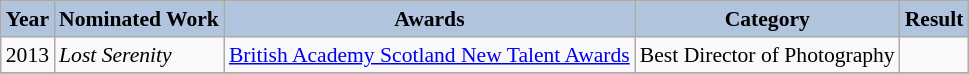<table class="wikitable" style="font-size:90%">
<tr style="text-align:center;">
<th style="background:#B0C4DE;">Year</th>
<th style="background:#B0C4DE;">Nominated Work</th>
<th style="background:#B0C4DE;">Awards</th>
<th style="background:#B0C4DE;">Category</th>
<th style="background:#B0C4DE;">Result</th>
</tr>
<tr>
<td>2013</td>
<td><em>Lost Serenity</em></td>
<td><a href='#'>British Academy Scotland New Talent Awards</a></td>
<td>Best Director of Photography</td>
<td></td>
</tr>
<tr>
</tr>
</table>
